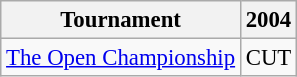<table class="wikitable" style="font-size:95%;text-align:center;">
<tr>
<th>Tournament</th>
<th>2004</th>
</tr>
<tr>
<td align=left><a href='#'>The Open Championship</a></td>
<td>CUT</td>
</tr>
</table>
